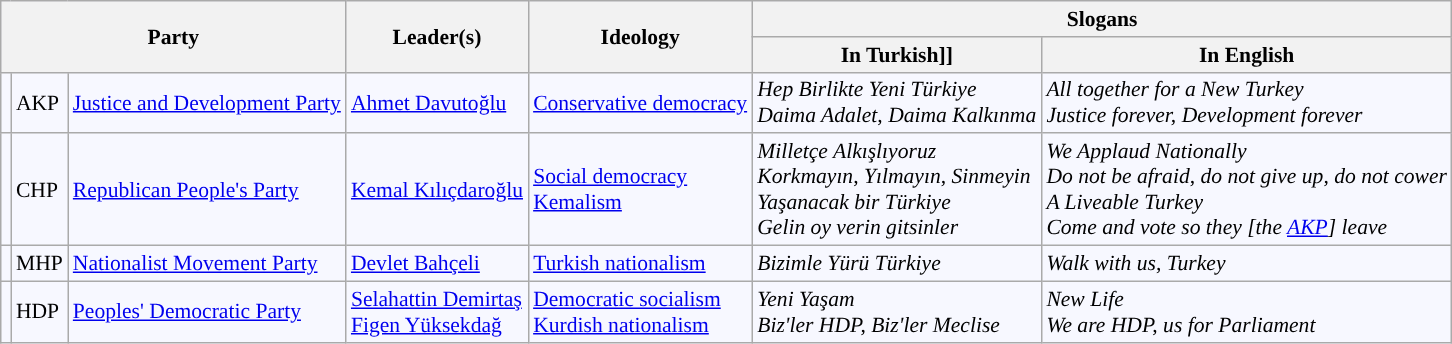<table class="wikitable" style="border:1px solid #8888aa; background:#f7f8ff; padding:0; font-size:90%;">
<tr>
<th rowspan="2" colspan="3">Party</th>
<th rowspan="2">Leader(s)</th>
<th rowspan="2">Ideology</th>
<th colspan="2">Slogans</th>
</tr>
<tr>
<th>In Turkish]]</th>
<th>In English</th>
</tr>
<tr>
<td style="background: "></td>
<td>AKP</td>
<td><a href='#'>Justice and Development Party</a></td>
<td><a href='#'>Ahmet Davutoğlu</a></td>
<td><a href='#'>Conservative&nbsp;democracy</a></td>
<td><em>Hep Birlikte Yeni Türkiye</em><br><em>Daima Adalet, Daima Kalkınma</em></td>
<td><em>All together for a New Turkey</em><br><em>Justice forever, Development forever</em></td>
</tr>
<tr>
<td style="background: "></td>
<td>CHP</td>
<td><a href='#'>Republican People's Party</a></td>
<td><a href='#'>Kemal Kılıçdaroğlu</a></td>
<td><a href='#'>Social democracy</a><br><a href='#'>Kemalism</a></td>
<td><em>Milletçe Alkışlıyoruz</em><br><em>Korkmayın, Yılmayın, Sinmeyin</em><br><em>Yaşanacak bir Türkiye</em><br><em>Gelin oy verin gitsinler</em></td>
<td><em>We Applaud Nationally</em><br><em>Do not be afraid, do not give up, do not cower</em><br><em>A Liveable Turkey</em><br><em>Come and vote so they [the <a href='#'>AKP</a>] leave</em></td>
</tr>
<tr>
<td style="background: "></td>
<td>MHP</td>
<td><a href='#'>Nationalist Movement Party</a></td>
<td><a href='#'>Devlet Bahçeli</a></td>
<td><a href='#'>Turkish nationalism</a></td>
<td><em>Bizimle Yürü Türkiye</em></td>
<td><em>Walk with us, Turkey</em></td>
</tr>
<tr>
<td style="background: "></td>
<td>HDP</td>
<td><a href='#'>Peoples' Democratic Party</a></td>
<td><a href='#'>Selahattin&nbsp;Demirtaş</a><br><a href='#'>Figen Yüksekdağ</a></td>
<td><a href='#'>Democratic socialism</a><br><a href='#'>Kurdish nationalism</a></td>
<td><em>Yeni Yaşam</em><br><em>Biz'ler HDP, Biz'ler Meclise</em></td>
<td><em>New Life</em><br><em>We are HDP, us for Parliament</em></td>
</tr>
</table>
